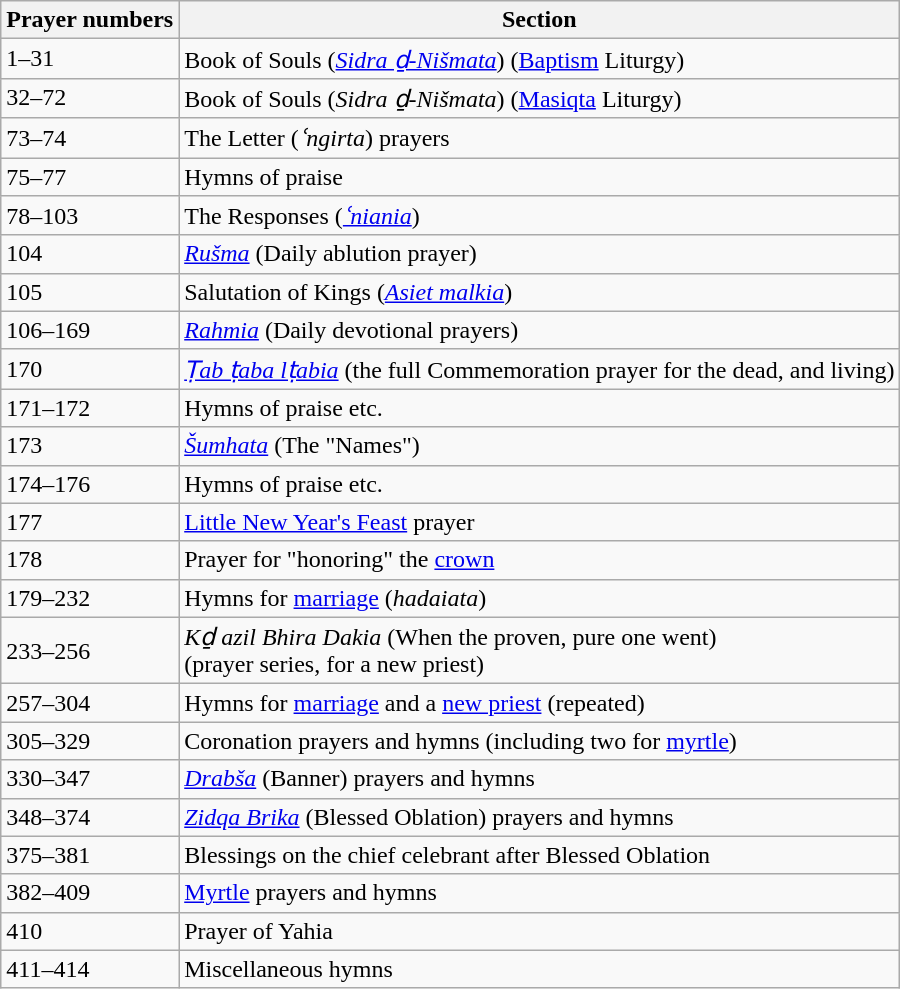<table class="wikitable">
<tr>
<th>Prayer numbers</th>
<th>Section</th>
</tr>
<tr>
<td>1–31</td>
<td>Book of Souls (<em><a href='#'>Sidra ḏ-Nišmata</a></em>) (<a href='#'>Baptism</a> Liturgy)</td>
</tr>
<tr>
<td>32–72</td>
<td>Book of Souls (<em>Sidra ḏ-Nišmata</em>) (<a href='#'>Masiqta</a> Liturgy)</td>
</tr>
<tr>
<td>73–74</td>
<td>The Letter (<em>ʿngirta</em>) prayers</td>
</tr>
<tr>
<td>75–77</td>
<td>Hymns of praise</td>
</tr>
<tr>
<td>78–103</td>
<td>The Responses (<em><a href='#'>ʿniania</a></em>)</td>
</tr>
<tr>
<td>104</td>
<td><em><a href='#'>Rušma</a></em> (Daily ablution prayer)</td>
</tr>
<tr>
<td>105</td>
<td>Salutation of Kings (<em><a href='#'>Asiet malkia</a></em>)</td>
</tr>
<tr>
<td>106–169</td>
<td><em><a href='#'>Rahmia</a></em> (Daily devotional prayers)</td>
</tr>
<tr>
<td>170</td>
<td><em><a href='#'>Ṭab ṭaba lṭabia</a></em> (the full Commemoration prayer for the dead, and living)</td>
</tr>
<tr>
<td>171–172</td>
<td>Hymns of praise etc.</td>
</tr>
<tr>
<td>173</td>
<td><em><a href='#'>Šumhata</a></em> (The "Names")</td>
</tr>
<tr>
<td>174–176</td>
<td>Hymns of praise etc.</td>
</tr>
<tr>
<td>177</td>
<td><a href='#'>Little New Year's Feast</a> prayer</td>
</tr>
<tr>
<td>178</td>
<td>Prayer for "honoring" the <a href='#'>crown</a></td>
</tr>
<tr>
<td>179–232</td>
<td>Hymns for <a href='#'>marriage</a> (<em>hadaiata</em>)</td>
</tr>
<tr>
<td>233–256</td>
<td><em>Kḏ azil Bhira Dakia</em> (When the proven, pure one went)<br>(prayer series, for a new priest)</td>
</tr>
<tr>
<td>257–304</td>
<td>Hymns for <a href='#'>marriage</a> and a <a href='#'>new priest</a> (repeated)</td>
</tr>
<tr>
<td>305–329</td>
<td>Coronation prayers and hymns (including two for <a href='#'>myrtle</a>)</td>
</tr>
<tr>
<td>330–347</td>
<td><em><a href='#'>Drabša</a></em> (Banner) prayers and hymns</td>
</tr>
<tr>
<td>348–374</td>
<td><em><a href='#'>Zidqa Brika</a></em> (Blessed Oblation) prayers and hymns</td>
</tr>
<tr>
<td>375–381</td>
<td>Blessings on the chief celebrant after Blessed Oblation</td>
</tr>
<tr>
<td>382–409</td>
<td><a href='#'>Myrtle</a> prayers and hymns</td>
</tr>
<tr>
<td>410</td>
<td>Prayer of Yahia</td>
</tr>
<tr>
<td>411–414</td>
<td>Miscellaneous hymns</td>
</tr>
</table>
